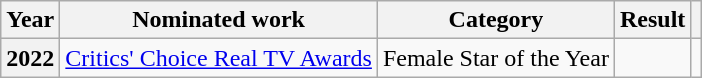<table class="wikitable plainrowheaders">
<tr>
<th>Year</th>
<th>Nominated work</th>
<th>Category</th>
<th>Result</th>
<th></th>
</tr>
<tr>
<th scope="row">2022</th>
<td><a href='#'>Critics' Choice Real TV Awards</a></td>
<td>Female Star of the Year</td>
<td></td>
<td></td>
</tr>
</table>
